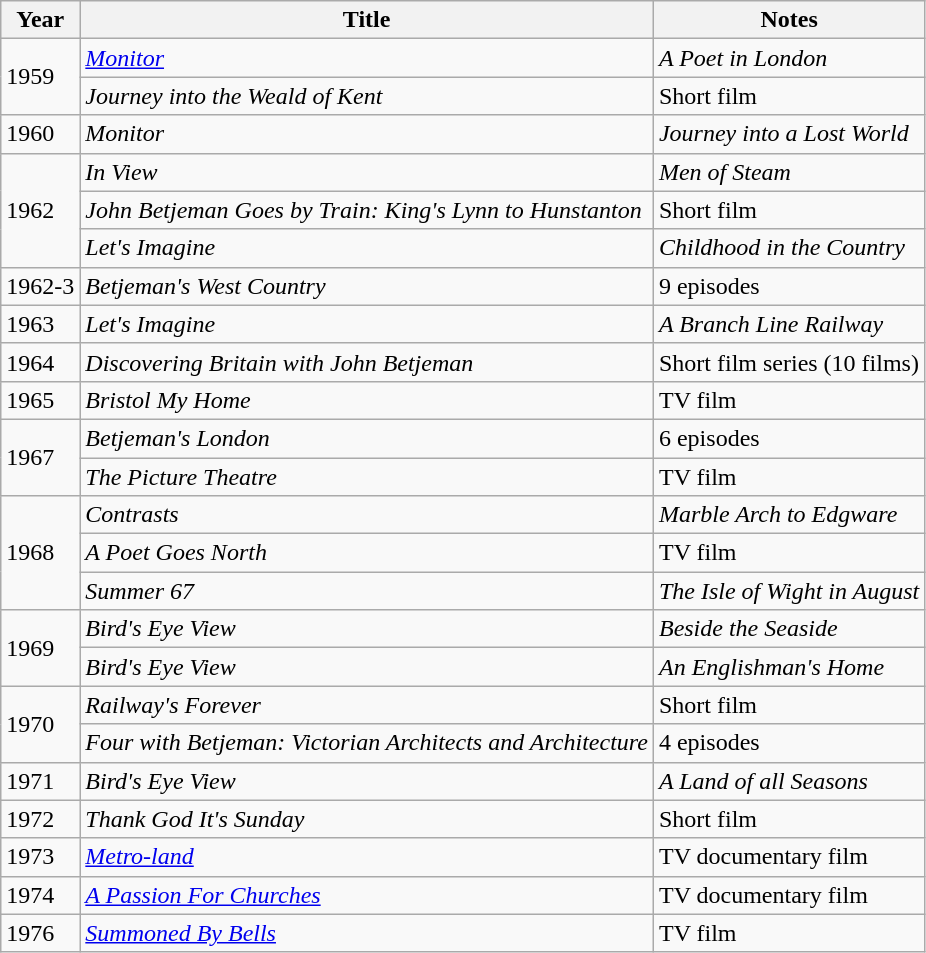<table class="wikitable">
<tr>
<th>Year</th>
<th>Title</th>
<th>Notes</th>
</tr>
<tr>
<td rowspan="2">1959</td>
<td><em><a href='#'>Monitor</a></em></td>
<td><em>A Poet in London</em></td>
</tr>
<tr>
<td><em>Journey into the Weald of Kent</em></td>
<td>Short film</td>
</tr>
<tr>
<td>1960</td>
<td><em>Monitor</em></td>
<td><em>Journey into a Lost World</em></td>
</tr>
<tr>
<td rowspan="3">1962</td>
<td><em>In View</em></td>
<td><em>Men of Steam</em></td>
</tr>
<tr>
<td><em>John Betjeman Goes by Train: King's Lynn to Hunstanton</em></td>
<td>Short film</td>
</tr>
<tr>
<td><em>Let's Imagine</em></td>
<td><em>Childhood in the Country</em></td>
</tr>
<tr>
<td>1962-3</td>
<td><em>Betjeman's West Country</em></td>
<td>9 episodes</td>
</tr>
<tr>
<td>1963</td>
<td><em>Let's Imagine</em></td>
<td><em>A Branch Line Railway</em></td>
</tr>
<tr>
<td>1964</td>
<td><em>Discovering Britain with John Betjeman</em></td>
<td>Short film series (10 films)</td>
</tr>
<tr>
<td>1965</td>
<td><em>Bristol My Home</em></td>
<td>TV film</td>
</tr>
<tr>
<td rowspan="2">1967</td>
<td><em>Betjeman's London</em></td>
<td>6 episodes</td>
</tr>
<tr>
<td><em>The Picture Theatre</em></td>
<td>TV film</td>
</tr>
<tr>
<td rowspan="3">1968</td>
<td><em>Contrasts</em></td>
<td><em>Marble Arch to Edgware</em></td>
</tr>
<tr>
<td><em>A Poet Goes North</em></td>
<td>TV film</td>
</tr>
<tr>
<td><em>Summer 67</em></td>
<td><em>The Isle of Wight in August</em></td>
</tr>
<tr>
<td rowspan="2">1969</td>
<td><em>Bird's Eye View</em></td>
<td><em>Beside the Seaside</em></td>
</tr>
<tr>
<td><em>Bird's Eye View</em></td>
<td><em>An Englishman's Home</em></td>
</tr>
<tr>
<td rowspan="2">1970</td>
<td><em>Railway's Forever</em></td>
<td>Short film</td>
</tr>
<tr>
<td><em>Four with Betjeman: Victorian Architects and Architecture</em></td>
<td>4 episodes</td>
</tr>
<tr>
<td>1971</td>
<td><em>Bird's Eye View</em></td>
<td><em>A Land of all Seasons</em></td>
</tr>
<tr>
<td>1972</td>
<td><em>Thank God It's Sunday</em></td>
<td>Short film</td>
</tr>
<tr>
<td>1973</td>
<td><em><a href='#'>Metro-land</a></em></td>
<td>TV documentary film</td>
</tr>
<tr>
<td>1974</td>
<td><em><a href='#'>A Passion For Churches</a></em></td>
<td>TV documentary film</td>
</tr>
<tr>
<td>1976</td>
<td><em><a href='#'>Summoned By Bells</a></em></td>
<td>TV film</td>
</tr>
</table>
